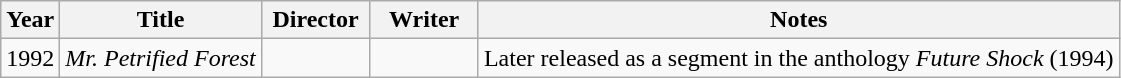<table class="wikitable">
<tr>
<th>Year</th>
<th>Title</th>
<th width="65">Director</th>
<th width="65">Writer</th>
<th>Notes</th>
</tr>
<tr>
<td>1992</td>
<td><em>Mr. Petrified Forest</em></td>
<td></td>
<td></td>
<td>Later released as a segment in the anthology <em>Future Shock</em> (1994)</td>
</tr>
</table>
